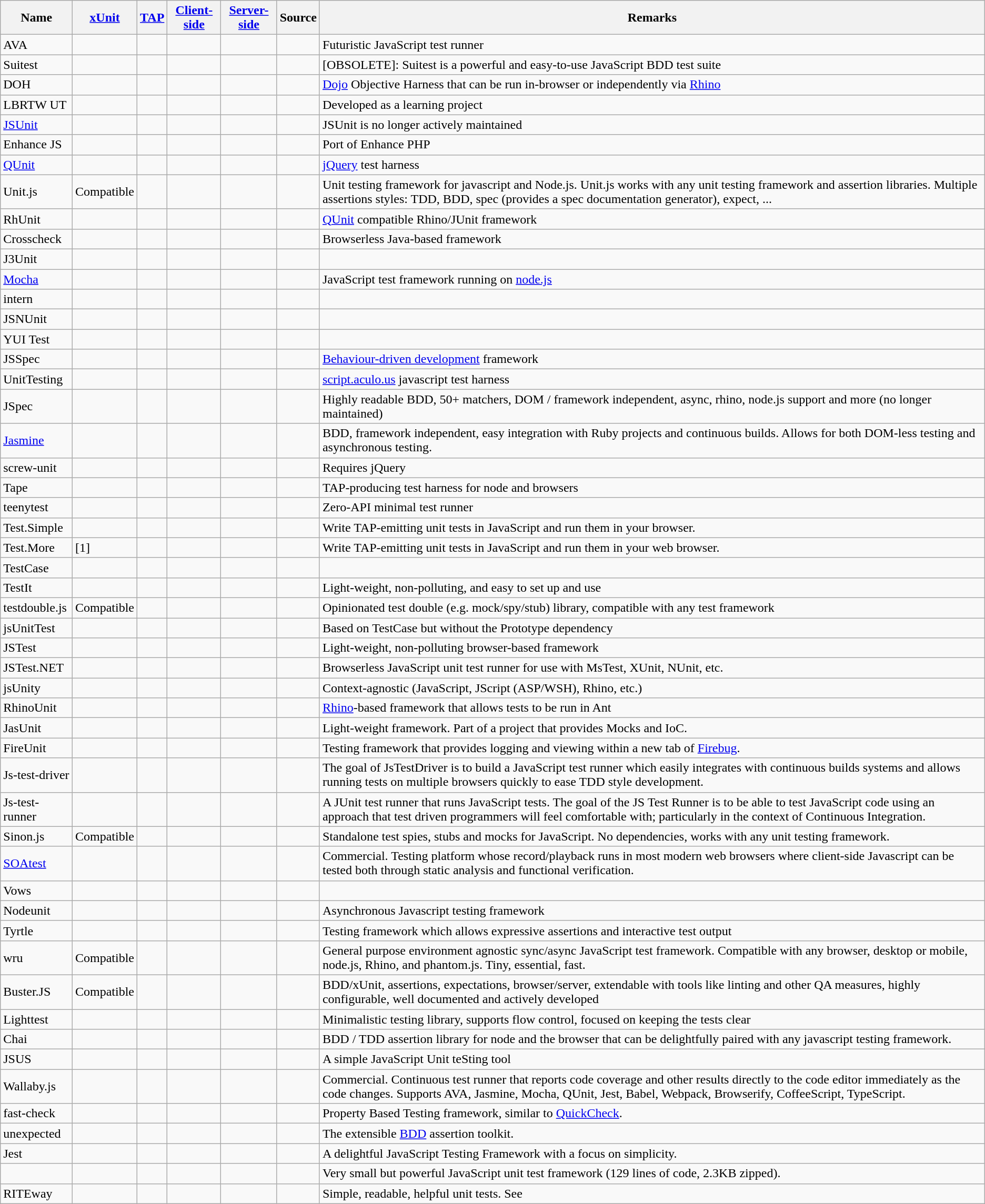<table class="wikitable sortable">
<tr>
<th>Name</th>
<th><a href='#'>xUnit</a></th>
<th><a href='#'>TAP</a></th>
<th><a href='#'>Client-side</a></th>
<th><a href='#'>Server-side</a></th>
<th>Source</th>
<th>Remarks</th>
</tr>
<tr>
<td>AVA</td>
<td></td>
<td></td>
<td></td>
<td></td>
<td></td>
<td>Futuristic JavaScript test runner</td>
</tr>
<tr>
<td>Suitest</td>
<td></td>
<td></td>
<td></td>
<td></td>
<td></td>
<td>[OBSOLETE]: Suitest is a powerful and easy-to-use JavaScript BDD test suite</td>
</tr>
<tr>
<td>DOH</td>
<td></td>
<td></td>
<td></td>
<td></td>
<td></td>
<td><a href='#'>Dojo</a> Objective Harness that can be run in-browser or independently via <a href='#'>Rhino</a></td>
</tr>
<tr>
<td>LBRTW UT</td>
<td></td>
<td></td>
<td></td>
<td></td>
<td></td>
<td>Developed as a learning project</td>
</tr>
<tr>
<td><a href='#'>JSUnit</a></td>
<td></td>
<td></td>
<td></td>
<td></td>
<td></td>
<td>JSUnit is no longer actively maintained</td>
</tr>
<tr>
<td>Enhance JS</td>
<td></td>
<td></td>
<td></td>
<td></td>
<td></td>
<td>Port of Enhance PHP</td>
</tr>
<tr>
<td><a href='#'>QUnit</a></td>
<td></td>
<td></td>
<td></td>
<td></td>
<td></td>
<td><a href='#'>jQuery</a> test harness</td>
</tr>
<tr>
<td>Unit.js</td>
<td>Compatible</td>
<td></td>
<td></td>
<td></td>
<td></td>
<td>Unit testing framework for javascript and Node.js. Unit.js works with any unit testing framework and assertion libraries. Multiple assertions styles: TDD, BDD, spec (provides a spec documentation generator), expect, ...</td>
</tr>
<tr>
<td>RhUnit</td>
<td></td>
<td></td>
<td></td>
<td></td>
<td></td>
<td><a href='#'>QUnit</a> compatible Rhino/JUnit framework</td>
</tr>
<tr>
<td>Crosscheck</td>
<td></td>
<td></td>
<td></td>
<td></td>
<td></td>
<td>Browserless Java-based framework</td>
</tr>
<tr>
<td>J3Unit</td>
<td></td>
<td></td>
<td></td>
<td></td>
<td></td>
<td></td>
</tr>
<tr>
<td><a href='#'>Mocha</a></td>
<td></td>
<td></td>
<td></td>
<td></td>
<td></td>
<td>JavaScript test framework running on <a href='#'>node.js</a></td>
</tr>
<tr>
<td>intern</td>
<td></td>
<td></td>
<td></td>
<td></td>
<td></td>
<td></td>
</tr>
<tr>
<td>JSNUnit</td>
<td></td>
<td></td>
<td></td>
<td></td>
<td></td>
<td></td>
</tr>
<tr>
<td>YUI Test</td>
<td></td>
<td></td>
<td></td>
<td></td>
<td></td>
<td></td>
</tr>
<tr>
<td>JSSpec</td>
<td></td>
<td></td>
<td></td>
<td></td>
<td></td>
<td><a href='#'>Behaviour-driven development</a> framework</td>
</tr>
<tr>
<td>UnitTesting</td>
<td></td>
<td></td>
<td></td>
<td></td>
<td></td>
<td><a href='#'>script.aculo.us</a> javascript test harness</td>
</tr>
<tr>
<td>JSpec</td>
<td></td>
<td></td>
<td></td>
<td></td>
<td></td>
<td>Highly readable BDD, 50+ matchers, DOM / framework independent, async, rhino, node.js support and more (no longer maintained)</td>
</tr>
<tr>
<td><a href='#'>Jasmine</a></td>
<td></td>
<td></td>
<td></td>
<td></td>
<td></td>
<td>BDD, framework independent, easy integration with Ruby projects and continuous builds. Allows for both DOM-less testing and asynchronous testing.</td>
</tr>
<tr>
<td>screw-unit</td>
<td></td>
<td></td>
<td></td>
<td></td>
<td></td>
<td>Requires jQuery</td>
</tr>
<tr>
<td>Tape</td>
<td></td>
<td></td>
<td></td>
<td></td>
<td></td>
<td>TAP-producing test harness for node and browsers</td>
</tr>
<tr>
<td>teenytest</td>
<td></td>
<td></td>
<td></td>
<td></td>
<td></td>
<td>Zero-API minimal test runner</td>
</tr>
<tr>
<td>Test.Simple</td>
<td></td>
<td></td>
<td></td>
<td></td>
<td></td>
<td>Write TAP-emitting unit tests in JavaScript and run them in your browser.</td>
</tr>
<tr>
<td>Test.More</td>
<td>[1]</td>
<td></td>
<td></td>
<td></td>
<td></td>
<td>Write TAP-emitting unit tests in JavaScript and run them in your web browser.</td>
</tr>
<tr>
<td>TestCase</td>
<td></td>
<td></td>
<td></td>
<td></td>
<td></td>
<td></td>
</tr>
<tr>
<td>TestIt</td>
<td></td>
<td></td>
<td></td>
<td></td>
<td></td>
<td>Light-weight, non-polluting, and easy to set up and use</td>
</tr>
<tr>
<td>testdouble.js</td>
<td>Compatible</td>
<td></td>
<td></td>
<td></td>
<td></td>
<td>Opinionated test double (e.g. mock/spy/stub) library, compatible with any test framework</td>
</tr>
<tr>
<td>jsUnitTest</td>
<td></td>
<td></td>
<td></td>
<td></td>
<td></td>
<td>Based on TestCase but without the Prototype dependency</td>
</tr>
<tr>
<td>JSTest</td>
<td></td>
<td></td>
<td></td>
<td></td>
<td></td>
<td>Light-weight, non-polluting browser-based framework</td>
</tr>
<tr>
<td>JSTest.NET</td>
<td></td>
<td></td>
<td></td>
<td></td>
<td></td>
<td>Browserless JavaScript unit test runner for use with MsTest, XUnit, NUnit, etc.</td>
</tr>
<tr>
<td>jsUnity</td>
<td></td>
<td></td>
<td></td>
<td></td>
<td></td>
<td>Context-agnostic (JavaScript, JScript (ASP/WSH), Rhino, etc.)</td>
</tr>
<tr>
<td>RhinoUnit</td>
<td></td>
<td></td>
<td></td>
<td></td>
<td></td>
<td><a href='#'>Rhino</a>-based framework that allows tests to be run in Ant</td>
</tr>
<tr>
<td>JasUnit</td>
<td></td>
<td></td>
<td></td>
<td></td>
<td></td>
<td>Light-weight framework. Part of a project that provides Mocks and IoC.</td>
</tr>
<tr>
<td>FireUnit</td>
<td></td>
<td></td>
<td></td>
<td></td>
<td></td>
<td>Testing framework that provides logging and viewing within a new tab of <a href='#'>Firebug</a>.</td>
</tr>
<tr>
<td>Js-test-driver</td>
<td></td>
<td></td>
<td></td>
<td></td>
<td></td>
<td>The goal of JsTestDriver is to build a JavaScript test runner which easily integrates with continuous builds systems and allows running tests on multiple browsers quickly to ease TDD style development.</td>
</tr>
<tr>
<td>Js-test-runner</td>
<td></td>
<td></td>
<td></td>
<td></td>
<td></td>
<td>A JUnit test runner that runs JavaScript tests. The goal of the JS Test Runner is to be able to test JavaScript code using an approach that test driven programmers will feel comfortable with; particularly in the context of Continuous Integration.</td>
</tr>
<tr>
<td>Sinon.js</td>
<td>Compatible</td>
<td></td>
<td></td>
<td></td>
<td></td>
<td>Standalone test spies, stubs and mocks for JavaScript. No dependencies, works with any unit testing framework.</td>
</tr>
<tr>
<td><a href='#'>SOAtest</a></td>
<td></td>
<td></td>
<td></td>
<td></td>
<td></td>
<td>Commercial. Testing platform whose record/playback runs in most modern web browsers where client-side Javascript can be tested both through static analysis and functional verification.</td>
</tr>
<tr>
<td>Vows</td>
<td></td>
<td></td>
<td></td>
<td></td>
<td></td>
<td></td>
</tr>
<tr>
<td>Nodeunit</td>
<td></td>
<td></td>
<td></td>
<td></td>
<td></td>
<td>Asynchronous Javascript testing framework</td>
</tr>
<tr>
<td>Tyrtle</td>
<td></td>
<td></td>
<td></td>
<td></td>
<td></td>
<td>Testing framework which allows expressive assertions and interactive test output</td>
</tr>
<tr>
<td>wru</td>
<td>Compatible</td>
<td></td>
<td></td>
<td></td>
<td></td>
<td>General purpose environment agnostic sync/async JavaScript test framework. Compatible with any browser, desktop or mobile, node.js, Rhino, and phantom.js. Tiny, essential, fast.</td>
</tr>
<tr>
<td>Buster.JS</td>
<td>Compatible</td>
<td></td>
<td></td>
<td></td>
<td></td>
<td>BDD/xUnit, assertions, expectations, browser/server, extendable with tools like linting and other QA measures, highly configurable, well documented and actively developed</td>
</tr>
<tr>
<td>Lighttest</td>
<td></td>
<td></td>
<td></td>
<td></td>
<td></td>
<td>Minimalistic testing library, supports flow control, focused on keeping the tests clear</td>
</tr>
<tr>
<td>Chai</td>
<td></td>
<td></td>
<td></td>
<td></td>
<td></td>
<td>BDD / TDD assertion library for node and the browser that can be delightfully paired with any javascript testing framework.</td>
</tr>
<tr>
<td>JSUS</td>
<td></td>
<td></td>
<td></td>
<td></td>
<td></td>
<td>A simple JavaScript Unit teSting tool</td>
</tr>
<tr>
<td>Wallaby.js</td>
<td></td>
<td></td>
<td></td>
<td></td>
<td></td>
<td>Commercial. Continuous test runner that reports code coverage and other results directly to the code editor immediately as the code changes. Supports AVA, Jasmine, Mocha, QUnit, Jest, Babel, Webpack, Browserify, CoffeeScript, TypeScript.</td>
</tr>
<tr>
<td>fast-check</td>
<td></td>
<td></td>
<td></td>
<td></td>
<td></td>
<td>Property Based Testing framework, similar to <a href='#'>QuickCheck</a>.</td>
</tr>
<tr>
<td>unexpected</td>
<td></td>
<td></td>
<td></td>
<td></td>
<td></td>
<td>The extensible <a href='#'>BDD</a> assertion toolkit.</td>
</tr>
<tr>
<td>Jest</td>
<td></td>
<td></td>
<td></td>
<td></td>
<td></td>
<td>A delightful JavaScript Testing Framework with a focus on simplicity.</td>
</tr>
<tr>
<td></td>
<td></td>
<td></td>
<td></td>
<td></td>
<td></td>
<td>Very small but powerful JavaScript unit test framework (129 lines of code, 2.3KB zipped).</td>
</tr>
<tr>
<td>RITEway</td>
<td></td>
<td></td>
<td></td>
<td></td>
<td></td>
<td>Simple, readable, helpful unit tests. See </td>
</tr>
</table>
